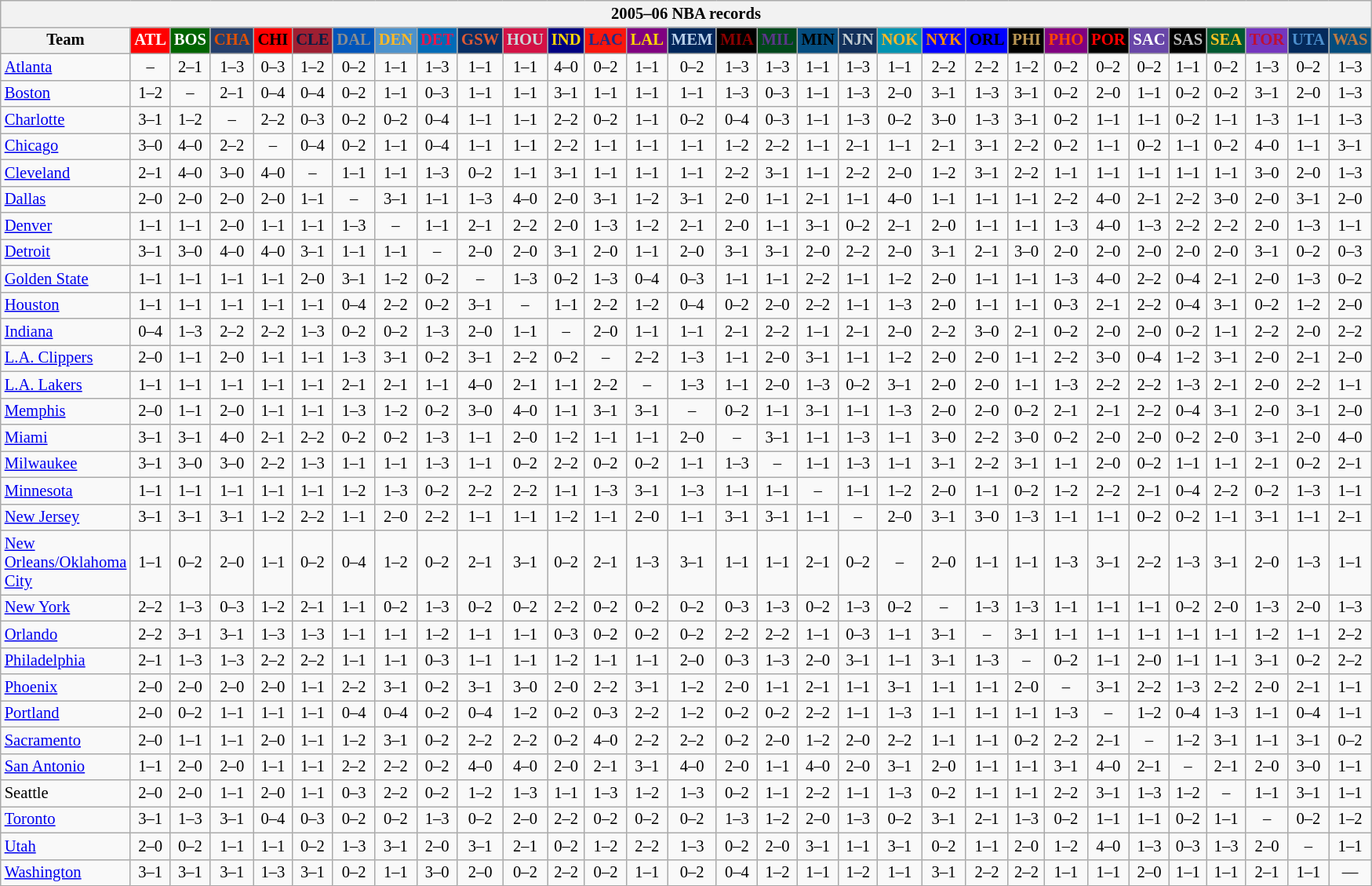<table class="wikitable" style="font-size:86%; text-align:center;">
<tr>
<th colspan=31>2005–06 NBA records</th>
</tr>
<tr>
<th width=100>Team</th>
<th style="background:#FF0000;color:#FFFFFF;width=35">ATL</th>
<th style="background:#006400;color:#FFFFFF;width=35">BOS</th>
<th style="background:#253E6A;color:#DF5106;width=35">CHA</th>
<th style="background:#FF0000;color:#000000;width=35">CHI</th>
<th style="background:#9F1F32;color:#001D43;width=35">CLE</th>
<th style="background:#0055BA;color:#898D8F;width=35">DAL</th>
<th style="background:#4C92CC;color:#FDB827;width=35">DEN</th>
<th style="background:#006BB7;color:#ED164B;width=35">DET</th>
<th style="background:#072E63;color:#DC5A34;width=35">GSW</th>
<th style="background:#D31145;color:#CBD4D8;width=35">HOU</th>
<th style="background:#000080;color:#FFD700;width=35">IND</th>
<th style="background:#F9160D;color:#1A2E8B;width=35">LAC</th>
<th style="background:#800080;color:#FFD700;width=35">LAL</th>
<th style="background:#00265B;color:#BAD1EB;width=35">MEM</th>
<th style="background:#000000;color:#8B0000;width=35">MIA</th>
<th style="background:#00471B;color:#5C378A;width=35">MIL</th>
<th style="background:#044D80;color:#000000;width=35">MIN</th>
<th style="background:#12305B;color:#C4CED4;width=35">NJN</th>
<th style="background:#0093B1;color:#FDB827;width=35">NOK</th>
<th style="background:#0000FF;color:#FF8C00;width=35">NYK</th>
<th style="background:#0000FF;color:#000000;width=35">ORL</th>
<th style="background:#000000;color:#BB9754;width=35">PHI</th>
<th style="background:#800080;color:#FF4500;width=35">PHO</th>
<th style="background:#000000;color:#FF0000;width=35">POR</th>
<th style="background:#6846A8;color:#FFFFFF;width=35">SAC</th>
<th style="background:#000000;color:#C0C0C0;width=35">SAS</th>
<th style="background:#005831;color:#FFC322;width=35">SEA</th>
<th style="background:#7436BF;color:#BE0F34;width=35">TOR</th>
<th style="background:#042A5C;color:#4C8ECC;width=35">UTA</th>
<th style="background:#044D7D;color:#BC7A44;width=35">WAS</th>
</tr>
<tr>
<td style="text-align:left;"><a href='#'>Atlanta</a></td>
<td>–</td>
<td>2–1</td>
<td>1–3</td>
<td>0–3</td>
<td>1–2</td>
<td>0–2</td>
<td>1–1</td>
<td>1–3</td>
<td>1–1</td>
<td>1–1</td>
<td>4–0</td>
<td>0–2</td>
<td>1–1</td>
<td>0–2</td>
<td>1–3</td>
<td>1–3</td>
<td>1–1</td>
<td>1–3</td>
<td>1–1</td>
<td>2–2</td>
<td>2–2</td>
<td>1–2</td>
<td>0–2</td>
<td>0–2</td>
<td>0–2</td>
<td>1–1</td>
<td>0–2</td>
<td>1–3</td>
<td>0–2</td>
<td>1–3</td>
</tr>
<tr>
<td style="text-align:left;"><a href='#'>Boston</a></td>
<td>1–2</td>
<td>–</td>
<td>2–1</td>
<td>0–4</td>
<td>0–4</td>
<td>0–2</td>
<td>1–1</td>
<td>0–3</td>
<td>1–1</td>
<td>1–1</td>
<td>3–1</td>
<td>1–1</td>
<td>1–1</td>
<td>1–1</td>
<td>1–3</td>
<td>0–3</td>
<td>1–1</td>
<td>1–3</td>
<td>2–0</td>
<td>3–1</td>
<td>1–3</td>
<td>3–1</td>
<td>0–2</td>
<td>2–0</td>
<td>1–1</td>
<td>0–2</td>
<td>0–2</td>
<td>3–1</td>
<td>2–0</td>
<td>1–3</td>
</tr>
<tr>
<td style="text-align:left;"><a href='#'>Charlotte</a></td>
<td>3–1</td>
<td>1–2</td>
<td>–</td>
<td>2–2</td>
<td>0–3</td>
<td>0–2</td>
<td>0–2</td>
<td>0–4</td>
<td>1–1</td>
<td>1–1</td>
<td>2–2</td>
<td>0–2</td>
<td>1–1</td>
<td>0–2</td>
<td>0–4</td>
<td>0–3</td>
<td>1–1</td>
<td>1–3</td>
<td>0–2</td>
<td>3–0</td>
<td>1–3</td>
<td>3–1</td>
<td>0–2</td>
<td>1–1</td>
<td>1–1</td>
<td>0–2</td>
<td>1–1</td>
<td>1–3</td>
<td>1–1</td>
<td>1–3</td>
</tr>
<tr>
<td style="text-align:left;"><a href='#'>Chicago</a></td>
<td>3–0</td>
<td>4–0</td>
<td>2–2</td>
<td>–</td>
<td>0–4</td>
<td>0–2</td>
<td>1–1</td>
<td>0–4</td>
<td>1–1</td>
<td>1–1</td>
<td>2–2</td>
<td>1–1</td>
<td>1–1</td>
<td>1–1</td>
<td>1–2</td>
<td>2–2</td>
<td>1–1</td>
<td>2–1</td>
<td>1–1</td>
<td>2–1</td>
<td>3–1</td>
<td>2–2</td>
<td>0–2</td>
<td>1–1</td>
<td>0–2</td>
<td>1–1</td>
<td>0–2</td>
<td>4–0</td>
<td>1–1</td>
<td>3–1</td>
</tr>
<tr>
<td style="text-align:left;"><a href='#'>Cleveland</a></td>
<td>2–1</td>
<td>4–0</td>
<td>3–0</td>
<td>4–0</td>
<td>–</td>
<td>1–1</td>
<td>1–1</td>
<td>1–3</td>
<td>0–2</td>
<td>1–1</td>
<td>3–1</td>
<td>1–1</td>
<td>1–1</td>
<td>1–1</td>
<td>2–2</td>
<td>3–1</td>
<td>1–1</td>
<td>2–2</td>
<td>2–0</td>
<td>1–2</td>
<td>3–1</td>
<td>2–2</td>
<td>1–1</td>
<td>1–1</td>
<td>1–1</td>
<td>1–1</td>
<td>1–1</td>
<td>3–0</td>
<td>2–0</td>
<td>1–3</td>
</tr>
<tr>
<td style="text-align:left;"><a href='#'>Dallas</a></td>
<td>2–0</td>
<td>2–0</td>
<td>2–0</td>
<td>2–0</td>
<td>1–1</td>
<td>–</td>
<td>3–1</td>
<td>1–1</td>
<td>1–3</td>
<td>4–0</td>
<td>2–0</td>
<td>3–1</td>
<td>1–2</td>
<td>3–1</td>
<td>2–0</td>
<td>1–1</td>
<td>2–1</td>
<td>1–1</td>
<td>4–0</td>
<td>1–1</td>
<td>1–1</td>
<td>1–1</td>
<td>2–2</td>
<td>4–0</td>
<td>2–1</td>
<td>2–2</td>
<td>3–0</td>
<td>2–0</td>
<td>3–1</td>
<td>2–0</td>
</tr>
<tr>
<td style="text-align:left;"><a href='#'>Denver</a></td>
<td>1–1</td>
<td>1–1</td>
<td>2–0</td>
<td>1–1</td>
<td>1–1</td>
<td>1–3</td>
<td>–</td>
<td>1–1</td>
<td>2–1</td>
<td>2–2</td>
<td>2–0</td>
<td>1–3</td>
<td>1–2</td>
<td>2–1</td>
<td>2–0</td>
<td>1–1</td>
<td>3–1</td>
<td>0–2</td>
<td>2–1</td>
<td>2–0</td>
<td>1–1</td>
<td>1–1</td>
<td>1–3</td>
<td>4–0</td>
<td>1–3</td>
<td>2–2</td>
<td>2–2</td>
<td>2–0</td>
<td>1–3</td>
<td>1–1</td>
</tr>
<tr>
<td style="text-align:left;"><a href='#'>Detroit</a></td>
<td>3–1</td>
<td>3–0</td>
<td>4–0</td>
<td>4–0</td>
<td>3–1</td>
<td>1–1</td>
<td>1–1</td>
<td>–</td>
<td>2–0</td>
<td>2–0</td>
<td>3–1</td>
<td>2–0</td>
<td>1–1</td>
<td>2–0</td>
<td>3–1</td>
<td>3–1</td>
<td>2–0</td>
<td>2–2</td>
<td>2–0</td>
<td>3–1</td>
<td>2–1</td>
<td>3–0</td>
<td>2–0</td>
<td>2–0</td>
<td>2–0</td>
<td>2–0</td>
<td>2–0</td>
<td>3–1</td>
<td>0–2</td>
<td>0–3</td>
</tr>
<tr>
<td style="text-align:left;"><a href='#'>Golden State</a></td>
<td>1–1</td>
<td>1–1</td>
<td>1–1</td>
<td>1–1</td>
<td>2–0</td>
<td>3–1</td>
<td>1–2</td>
<td>0–2</td>
<td>–</td>
<td>1–3</td>
<td>0–2</td>
<td>1–3</td>
<td>0–4</td>
<td>0–3</td>
<td>1–1</td>
<td>1–1</td>
<td>2–2</td>
<td>1–1</td>
<td>1–2</td>
<td>2–0</td>
<td>1–1</td>
<td>1–1</td>
<td>1–3</td>
<td>4–0</td>
<td>2–2</td>
<td>0–4</td>
<td>2–1</td>
<td>2–0</td>
<td>1–3</td>
<td>0–2</td>
</tr>
<tr>
<td style="text-align:left;"><a href='#'>Houston</a></td>
<td>1–1</td>
<td>1–1</td>
<td>1–1</td>
<td>1–1</td>
<td>1–1</td>
<td>0–4</td>
<td>2–2</td>
<td>0–2</td>
<td>3–1</td>
<td>–</td>
<td>1–1</td>
<td>2–2</td>
<td>1–2</td>
<td>0–4</td>
<td>0–2</td>
<td>2–0</td>
<td>2–2</td>
<td>1–1</td>
<td>1–3</td>
<td>2–0</td>
<td>1–1</td>
<td>1–1</td>
<td>0–3</td>
<td>2–1</td>
<td>2–2</td>
<td>0–4</td>
<td>3–1</td>
<td>0–2</td>
<td>1–2</td>
<td>2–0</td>
</tr>
<tr>
<td style="text-align:left;"><a href='#'>Indiana</a></td>
<td>0–4</td>
<td>1–3</td>
<td>2–2</td>
<td>2–2</td>
<td>1–3</td>
<td>0–2</td>
<td>0–2</td>
<td>1–3</td>
<td>2–0</td>
<td>1–1</td>
<td>–</td>
<td>2–0</td>
<td>1–1</td>
<td>1–1</td>
<td>2–1</td>
<td>2–2</td>
<td>1–1</td>
<td>2–1</td>
<td>2–0</td>
<td>2–2</td>
<td>3–0</td>
<td>2–1</td>
<td>0–2</td>
<td>2–0</td>
<td>2–0</td>
<td>0–2</td>
<td>1–1</td>
<td>2–2</td>
<td>2–0</td>
<td>2–2</td>
</tr>
<tr>
<td style="text-align:left;"><a href='#'>L.A. Clippers</a></td>
<td>2–0</td>
<td>1–1</td>
<td>2–0</td>
<td>1–1</td>
<td>1–1</td>
<td>1–3</td>
<td>3–1</td>
<td>0–2</td>
<td>3–1</td>
<td>2–2</td>
<td>0–2</td>
<td>–</td>
<td>2–2</td>
<td>1–3</td>
<td>1–1</td>
<td>2–0</td>
<td>3–1</td>
<td>1–1</td>
<td>1–2</td>
<td>2–0</td>
<td>2–0</td>
<td>1–1</td>
<td>2–2</td>
<td>3–0</td>
<td>0–4</td>
<td>1–2</td>
<td>3–1</td>
<td>2–0</td>
<td>2–1</td>
<td>2–0</td>
</tr>
<tr>
<td style="text-align:left;"><a href='#'>L.A. Lakers</a></td>
<td>1–1</td>
<td>1–1</td>
<td>1–1</td>
<td>1–1</td>
<td>1–1</td>
<td>2–1</td>
<td>2–1</td>
<td>1–1</td>
<td>4–0</td>
<td>2–1</td>
<td>1–1</td>
<td>2–2</td>
<td>–</td>
<td>1–3</td>
<td>1–1</td>
<td>2–0</td>
<td>1–3</td>
<td>0–2</td>
<td>3–1</td>
<td>2–0</td>
<td>2–0</td>
<td>1–1</td>
<td>1–3</td>
<td>2–2</td>
<td>2–2</td>
<td>1–3</td>
<td>2–1</td>
<td>2–0</td>
<td>2–2</td>
<td>1–1</td>
</tr>
<tr>
<td style="text-align:left;"><a href='#'>Memphis</a></td>
<td>2–0</td>
<td>1–1</td>
<td>2–0</td>
<td>1–1</td>
<td>1–1</td>
<td>1–3</td>
<td>1–2</td>
<td>0–2</td>
<td>3–0</td>
<td>4–0</td>
<td>1–1</td>
<td>3–1</td>
<td>3–1</td>
<td>–</td>
<td>0–2</td>
<td>1–1</td>
<td>3–1</td>
<td>1–1</td>
<td>1–3</td>
<td>2–0</td>
<td>2–0</td>
<td>0–2</td>
<td>2–1</td>
<td>2–1</td>
<td>2–2</td>
<td>0–4</td>
<td>3–1</td>
<td>2–0</td>
<td>3–1</td>
<td>2–0</td>
</tr>
<tr>
<td style="text-align:left;"><a href='#'>Miami</a></td>
<td>3–1</td>
<td>3–1</td>
<td>4–0</td>
<td>2–1</td>
<td>2–2</td>
<td>0–2</td>
<td>0–2</td>
<td>1–3</td>
<td>1–1</td>
<td>2–0</td>
<td>1–2</td>
<td>1–1</td>
<td>1–1</td>
<td>2–0</td>
<td>–</td>
<td>3–1</td>
<td>1–1</td>
<td>1–3</td>
<td>1–1</td>
<td>3–0</td>
<td>2–2</td>
<td>3–0</td>
<td>0–2</td>
<td>2–0</td>
<td>2–0</td>
<td>0–2</td>
<td>2–0</td>
<td>3–1</td>
<td>2–0</td>
<td>4–0</td>
</tr>
<tr>
<td style="text-align:left;"><a href='#'>Milwaukee</a></td>
<td>3–1</td>
<td>3–0</td>
<td>3–0</td>
<td>2–2</td>
<td>1–3</td>
<td>1–1</td>
<td>1–1</td>
<td>1–3</td>
<td>1–1</td>
<td>0–2</td>
<td>2–2</td>
<td>0–2</td>
<td>0–2</td>
<td>1–1</td>
<td>1–3</td>
<td>–</td>
<td>1–1</td>
<td>1–3</td>
<td>1–1</td>
<td>3–1</td>
<td>2–2</td>
<td>3–1</td>
<td>1–1</td>
<td>2–0</td>
<td>0–2</td>
<td>1–1</td>
<td>1–1</td>
<td>2–1</td>
<td>0–2</td>
<td>2–1</td>
</tr>
<tr>
<td style="text-align:left;"><a href='#'>Minnesota</a></td>
<td>1–1</td>
<td>1–1</td>
<td>1–1</td>
<td>1–1</td>
<td>1–1</td>
<td>1–2</td>
<td>1–3</td>
<td>0–2</td>
<td>2–2</td>
<td>2–2</td>
<td>1–1</td>
<td>1–3</td>
<td>3–1</td>
<td>1–3</td>
<td>1–1</td>
<td>1–1</td>
<td>–</td>
<td>1–1</td>
<td>1–2</td>
<td>2–0</td>
<td>1–1</td>
<td>0–2</td>
<td>1–2</td>
<td>2–2</td>
<td>2–1</td>
<td>0–4</td>
<td>2–2</td>
<td>0–2</td>
<td>1–3</td>
<td>1–1</td>
</tr>
<tr>
<td style="text-align:left;"><a href='#'>New Jersey</a></td>
<td>3–1</td>
<td>3–1</td>
<td>3–1</td>
<td>1–2</td>
<td>2–2</td>
<td>1–1</td>
<td>2–0</td>
<td>2–2</td>
<td>1–1</td>
<td>1–1</td>
<td>1–2</td>
<td>1–1</td>
<td>2–0</td>
<td>1–1</td>
<td>3–1</td>
<td>3–1</td>
<td>1–1</td>
<td>–</td>
<td>2–0</td>
<td>3–1</td>
<td>3–0</td>
<td>1–3</td>
<td>1–1</td>
<td>1–1</td>
<td>0–2</td>
<td>0–2</td>
<td>1–1</td>
<td>3–1</td>
<td>1–1</td>
<td>2–1</td>
</tr>
<tr>
<td style="text-align:left;"><a href='#'>New Orleans/Oklahoma City</a></td>
<td>1–1</td>
<td>0–2</td>
<td>2–0</td>
<td>1–1</td>
<td>0–2</td>
<td>0–4</td>
<td>1–2</td>
<td>0–2</td>
<td>2–1</td>
<td>3–1</td>
<td>0–2</td>
<td>2–1</td>
<td>1–3</td>
<td>3–1</td>
<td>1–1</td>
<td>1–1</td>
<td>2–1</td>
<td>0–2</td>
<td>–</td>
<td>2–0</td>
<td>1–1</td>
<td>1–1</td>
<td>1–3</td>
<td>3–1</td>
<td>2–2</td>
<td>1–3</td>
<td>3–1</td>
<td>2–0</td>
<td>1–3</td>
<td>1–1</td>
</tr>
<tr>
<td style="text-align:left;"><a href='#'>New York</a></td>
<td>2–2</td>
<td>1–3</td>
<td>0–3</td>
<td>1–2</td>
<td>2–1</td>
<td>1–1</td>
<td>0–2</td>
<td>1–3</td>
<td>0–2</td>
<td>0–2</td>
<td>2–2</td>
<td>0–2</td>
<td>0–2</td>
<td>0–2</td>
<td>0–3</td>
<td>1–3</td>
<td>0–2</td>
<td>1–3</td>
<td>0–2</td>
<td>–</td>
<td>1–3</td>
<td>1–3</td>
<td>1–1</td>
<td>1–1</td>
<td>1–1</td>
<td>0–2</td>
<td>2–0</td>
<td>1–3</td>
<td>2–0</td>
<td>1–3</td>
</tr>
<tr>
<td style="text-align:left;"><a href='#'>Orlando</a></td>
<td>2–2</td>
<td>3–1</td>
<td>3–1</td>
<td>1–3</td>
<td>1–3</td>
<td>1–1</td>
<td>1–1</td>
<td>1–2</td>
<td>1–1</td>
<td>1–1</td>
<td>0–3</td>
<td>0–2</td>
<td>0–2</td>
<td>0–2</td>
<td>2–2</td>
<td>2–2</td>
<td>1–1</td>
<td>0–3</td>
<td>1–1</td>
<td>3–1</td>
<td>–</td>
<td>3–1</td>
<td>1–1</td>
<td>1–1</td>
<td>1–1</td>
<td>1–1</td>
<td>1–1</td>
<td>1–2</td>
<td>1–1</td>
<td>2–2</td>
</tr>
<tr>
<td style="text-align:left;"><a href='#'>Philadelphia</a></td>
<td>2–1</td>
<td>1–3</td>
<td>1–3</td>
<td>2–2</td>
<td>2–2</td>
<td>1–1</td>
<td>1–1</td>
<td>0–3</td>
<td>1–1</td>
<td>1–1</td>
<td>1–2</td>
<td>1–1</td>
<td>1–1</td>
<td>2–0</td>
<td>0–3</td>
<td>1–3</td>
<td>2–0</td>
<td>3–1</td>
<td>1–1</td>
<td>3–1</td>
<td>1–3</td>
<td>–</td>
<td>0–2</td>
<td>1–1</td>
<td>2–0</td>
<td>1–1</td>
<td>1–1</td>
<td>3–1</td>
<td>0–2</td>
<td>2–2</td>
</tr>
<tr>
<td style="text-align:left;"><a href='#'>Phoenix</a></td>
<td>2–0</td>
<td>2–0</td>
<td>2–0</td>
<td>2–0</td>
<td>1–1</td>
<td>2–2</td>
<td>3–1</td>
<td>0–2</td>
<td>3–1</td>
<td>3–0</td>
<td>2–0</td>
<td>2–2</td>
<td>3–1</td>
<td>1–2</td>
<td>2–0</td>
<td>1–1</td>
<td>2–1</td>
<td>1–1</td>
<td>3–1</td>
<td>1–1</td>
<td>1–1</td>
<td>2–0</td>
<td>–</td>
<td>3–1</td>
<td>2–2</td>
<td>1–3</td>
<td>2–2</td>
<td>2–0</td>
<td>2–1</td>
<td>1–1</td>
</tr>
<tr>
<td style="text-align:left;"><a href='#'>Portland</a></td>
<td>2–0</td>
<td>0–2</td>
<td>1–1</td>
<td>1–1</td>
<td>1–1</td>
<td>0–4</td>
<td>0–4</td>
<td>0–2</td>
<td>0–4</td>
<td>1–2</td>
<td>0–2</td>
<td>0–3</td>
<td>2–2</td>
<td>1–2</td>
<td>0–2</td>
<td>0–2</td>
<td>2–2</td>
<td>1–1</td>
<td>1–3</td>
<td>1–1</td>
<td>1–1</td>
<td>1–1</td>
<td>1–3</td>
<td>–</td>
<td>1–2</td>
<td>0–4</td>
<td>1–3</td>
<td>1–1</td>
<td>0–4</td>
<td>1–1</td>
</tr>
<tr>
<td style="text-align:left;"><a href='#'>Sacramento</a></td>
<td>2–0</td>
<td>1–1</td>
<td>1–1</td>
<td>2–0</td>
<td>1–1</td>
<td>1–2</td>
<td>3–1</td>
<td>0–2</td>
<td>2–2</td>
<td>2–2</td>
<td>0–2</td>
<td>4–0</td>
<td>2–2</td>
<td>2–2</td>
<td>0–2</td>
<td>2–0</td>
<td>1–2</td>
<td>2–0</td>
<td>2–2</td>
<td>1–1</td>
<td>1–1</td>
<td>0–2</td>
<td>2–2</td>
<td>2–1</td>
<td>–</td>
<td>1–2</td>
<td>3–1</td>
<td>1–1</td>
<td>3–1</td>
<td>0–2</td>
</tr>
<tr>
<td style="text-align:left;"><a href='#'>San Antonio</a></td>
<td>1–1</td>
<td>2–0</td>
<td>2–0</td>
<td>1–1</td>
<td>1–1</td>
<td>2–2</td>
<td>2–2</td>
<td>0–2</td>
<td>4–0</td>
<td>4–0</td>
<td>2–0</td>
<td>2–1</td>
<td>3–1</td>
<td>4–0</td>
<td>2–0</td>
<td>1–1</td>
<td>4–0</td>
<td>2–0</td>
<td>3–1</td>
<td>2–0</td>
<td>1–1</td>
<td>1–1</td>
<td>3–1</td>
<td>4–0</td>
<td>2–1</td>
<td>–</td>
<td>2–1</td>
<td>2–0</td>
<td>3–0</td>
<td>1–1</td>
</tr>
<tr>
<td style="text-align:left;">Seattle</td>
<td>2–0</td>
<td>2–0</td>
<td>1–1</td>
<td>2–0</td>
<td>1–1</td>
<td>0–3</td>
<td>2–2</td>
<td>0–2</td>
<td>1–2</td>
<td>1–3</td>
<td>1–1</td>
<td>1–3</td>
<td>1–2</td>
<td>1–3</td>
<td>0–2</td>
<td>1–1</td>
<td>2–2</td>
<td>1–1</td>
<td>1–3</td>
<td>0–2</td>
<td>1–1</td>
<td>1–1</td>
<td>2–2</td>
<td>3–1</td>
<td>1–3</td>
<td>1–2</td>
<td>–</td>
<td>1–1</td>
<td>3–1</td>
<td>1–1</td>
</tr>
<tr>
<td style="text-align:left;"><a href='#'>Toronto</a></td>
<td>3–1</td>
<td>1–3</td>
<td>3–1</td>
<td>0–4</td>
<td>0–3</td>
<td>0–2</td>
<td>0–2</td>
<td>1–3</td>
<td>0–2</td>
<td>2–0</td>
<td>2–2</td>
<td>0–2</td>
<td>0–2</td>
<td>0–2</td>
<td>1–3</td>
<td>1–2</td>
<td>2–0</td>
<td>1–3</td>
<td>0–2</td>
<td>3–1</td>
<td>2–1</td>
<td>1–3</td>
<td>0–2</td>
<td>1–1</td>
<td>1–1</td>
<td>0–2</td>
<td>1–1</td>
<td>–</td>
<td>0–2</td>
<td>1–2</td>
</tr>
<tr>
<td style="text-align:left;"><a href='#'>Utah</a></td>
<td>2–0</td>
<td>0–2</td>
<td>1–1</td>
<td>1–1</td>
<td>0–2</td>
<td>1–3</td>
<td>3–1</td>
<td>2–0</td>
<td>3–1</td>
<td>2–1</td>
<td>0–2</td>
<td>1–2</td>
<td>2–2</td>
<td>1–3</td>
<td>0–2</td>
<td>2–0</td>
<td>3–1</td>
<td>1–1</td>
<td>3–1</td>
<td>0–2</td>
<td>1–1</td>
<td>2–0</td>
<td>1–2</td>
<td>4–0</td>
<td>1–3</td>
<td>0–3</td>
<td>1–3</td>
<td>2–0</td>
<td>–</td>
<td>1–1</td>
</tr>
<tr>
<td style="text-align:left;"><a href='#'>Washington</a></td>
<td>3–1</td>
<td>3–1</td>
<td>3–1</td>
<td>1–3</td>
<td>3–1</td>
<td>0–2</td>
<td>1–1</td>
<td>3–0</td>
<td>2–0</td>
<td>0–2</td>
<td>2–2</td>
<td>0–2</td>
<td>1–1</td>
<td>0–2</td>
<td>0–4</td>
<td>1–2</td>
<td>1–1</td>
<td>1–2</td>
<td>1–1</td>
<td>3–1</td>
<td>2–2</td>
<td>2–2</td>
<td>1–1</td>
<td>1–1</td>
<td>2–0</td>
<td>1–1</td>
<td>1–1</td>
<td>2–1</td>
<td>1–1</td>
<td>—</td>
</tr>
</table>
